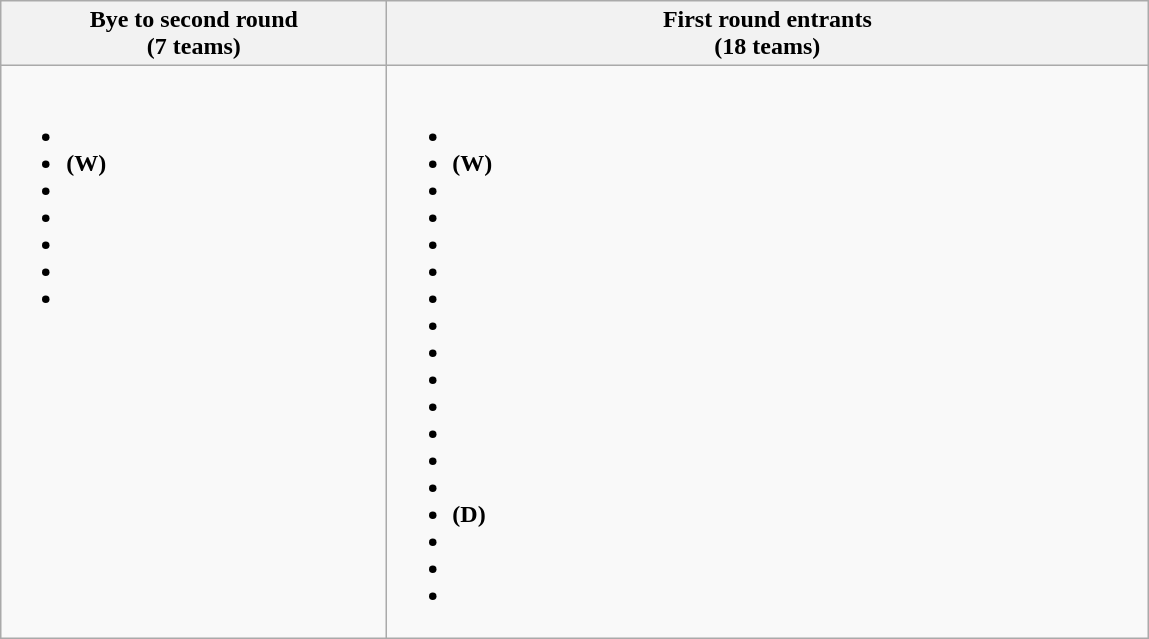<table class="wikitable">
<tr>
<th width=250>Bye to second round<br>(7 teams)</th>
<th width=500>First round entrants<br>(18 teams)</th>
</tr>
<tr>
<td valign=top><br><ul><li></li><li> <strong>(W)</strong></li><li></li><li></li><li></li><li></li><li></li></ul></td>
<td valign=top><br><ul><li></li><li> <strong>(W)</strong></li><li></li><li></li><li></li><li></li><li></li><li></li><li></li><li></li><li></li><li></li><li></li><li></li><li> <strong>(D)</strong></li><li></li><li></li><li></li></ul></td>
</tr>
</table>
